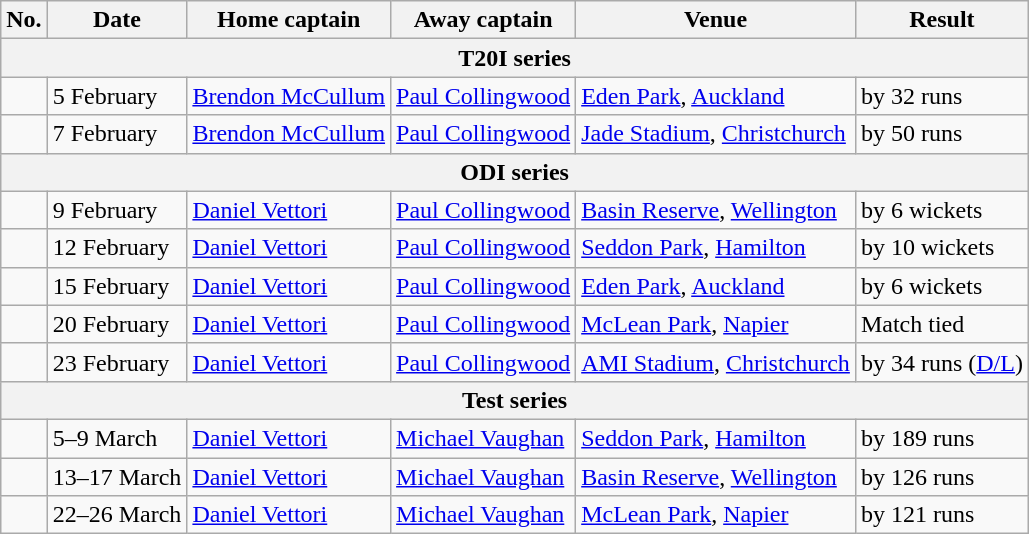<table class="wikitable">
<tr>
<th>No.</th>
<th>Date</th>
<th>Home captain</th>
<th>Away captain</th>
<th>Venue</th>
<th>Result</th>
</tr>
<tr>
<th colspan="6">T20I series</th>
</tr>
<tr>
<td></td>
<td>5 February</td>
<td><a href='#'>Brendon McCullum</a></td>
<td><a href='#'>Paul Collingwood</a></td>
<td><a href='#'>Eden Park</a>, <a href='#'>Auckland</a></td>
<td> by 32 runs</td>
</tr>
<tr>
<td></td>
<td>7 February</td>
<td><a href='#'>Brendon McCullum</a></td>
<td><a href='#'>Paul Collingwood</a></td>
<td><a href='#'>Jade Stadium</a>, <a href='#'>Christchurch</a></td>
<td> by 50 runs</td>
</tr>
<tr>
<th colspan="6">ODI series</th>
</tr>
<tr>
<td></td>
<td>9 February</td>
<td><a href='#'>Daniel Vettori</a></td>
<td><a href='#'>Paul Collingwood</a></td>
<td><a href='#'>Basin Reserve</a>, <a href='#'>Wellington</a></td>
<td> by 6 wickets</td>
</tr>
<tr>
<td></td>
<td>12 February</td>
<td><a href='#'>Daniel Vettori</a></td>
<td><a href='#'>Paul Collingwood</a></td>
<td><a href='#'>Seddon Park</a>, <a href='#'>Hamilton</a></td>
<td> by 10 wickets</td>
</tr>
<tr>
<td></td>
<td>15 February</td>
<td><a href='#'>Daniel Vettori</a></td>
<td><a href='#'>Paul Collingwood</a></td>
<td><a href='#'>Eden Park</a>, <a href='#'>Auckland</a></td>
<td> by 6 wickets</td>
</tr>
<tr>
<td></td>
<td>20 February</td>
<td><a href='#'>Daniel Vettori</a></td>
<td><a href='#'>Paul Collingwood</a></td>
<td><a href='#'>McLean Park</a>, <a href='#'>Napier</a></td>
<td>Match tied</td>
</tr>
<tr>
<td></td>
<td>23 February</td>
<td><a href='#'>Daniel Vettori</a></td>
<td><a href='#'>Paul Collingwood</a></td>
<td><a href='#'>AMI Stadium</a>, <a href='#'>Christchurch</a></td>
<td> by 34 runs (<a href='#'>D/L</a>)</td>
</tr>
<tr>
<th colspan="6">Test series</th>
</tr>
<tr>
<td></td>
<td>5–9 March</td>
<td><a href='#'>Daniel Vettori</a></td>
<td><a href='#'>Michael Vaughan</a></td>
<td><a href='#'>Seddon Park</a>, <a href='#'>Hamilton</a></td>
<td> by 189 runs</td>
</tr>
<tr>
<td></td>
<td>13–17 March</td>
<td><a href='#'>Daniel Vettori</a></td>
<td><a href='#'>Michael Vaughan</a></td>
<td><a href='#'>Basin Reserve</a>, <a href='#'>Wellington</a></td>
<td> by 126 runs</td>
</tr>
<tr>
<td></td>
<td>22–26 March</td>
<td><a href='#'>Daniel Vettori</a></td>
<td><a href='#'>Michael Vaughan</a></td>
<td><a href='#'>McLean Park</a>, <a href='#'>Napier</a></td>
<td> by 121 runs</td>
</tr>
</table>
